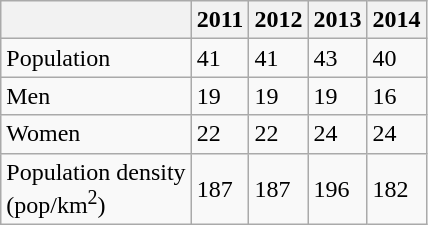<table class="wikitable">
<tr>
<th></th>
<th>2011</th>
<th>2012</th>
<th>2013</th>
<th>2014</th>
</tr>
<tr>
<td>Population</td>
<td>41</td>
<td>41</td>
<td>43</td>
<td>40</td>
</tr>
<tr>
<td>Men</td>
<td>19</td>
<td>19</td>
<td>19</td>
<td>16</td>
</tr>
<tr>
<td>Women</td>
<td>22</td>
<td>22</td>
<td>24</td>
<td>24</td>
</tr>
<tr>
<td>Population density<br>(pop/km<sup>2</sup>)</td>
<td>187</td>
<td>187</td>
<td>196</td>
<td>182</td>
</tr>
</table>
